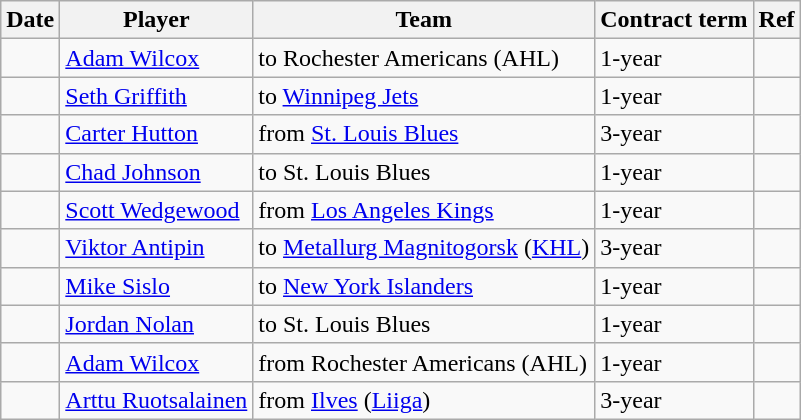<table class="wikitable">
<tr>
<th>Date</th>
<th>Player</th>
<th>Team</th>
<th>Contract term</th>
<th>Ref</th>
</tr>
<tr>
<td></td>
<td><a href='#'>Adam Wilcox</a></td>
<td>to Rochester Americans (AHL)</td>
<td>1-year</td>
<td></td>
</tr>
<tr>
<td></td>
<td><a href='#'>Seth Griffith</a></td>
<td>to <a href='#'>Winnipeg Jets</a></td>
<td>1-year</td>
<td></td>
</tr>
<tr>
<td></td>
<td><a href='#'>Carter Hutton</a></td>
<td>from <a href='#'>St. Louis Blues</a></td>
<td>3-year</td>
<td></td>
</tr>
<tr>
<td></td>
<td><a href='#'>Chad Johnson</a></td>
<td>to St. Louis Blues</td>
<td>1-year</td>
<td></td>
</tr>
<tr>
<td></td>
<td><a href='#'>Scott Wedgewood</a></td>
<td>from <a href='#'>Los Angeles Kings</a></td>
<td>1-year</td>
<td></td>
</tr>
<tr>
<td></td>
<td><a href='#'>Viktor Antipin</a></td>
<td>to <a href='#'>Metallurg Magnitogorsk</a> (<a href='#'>KHL</a>)</td>
<td>3-year</td>
<td></td>
</tr>
<tr>
<td></td>
<td><a href='#'>Mike Sislo</a></td>
<td>to <a href='#'>New York Islanders</a></td>
<td>1-year</td>
<td></td>
</tr>
<tr>
<td></td>
<td><a href='#'>Jordan Nolan</a></td>
<td>to St. Louis Blues</td>
<td>1-year</td>
<td></td>
</tr>
<tr>
<td></td>
<td><a href='#'>Adam Wilcox</a></td>
<td>from Rochester Americans (AHL)</td>
<td>1-year</td>
<td></td>
</tr>
<tr>
<td></td>
<td><a href='#'>Arttu Ruotsalainen</a></td>
<td>from <a href='#'>Ilves</a> (<a href='#'>Liiga</a>)</td>
<td>3-year</td>
<td></td>
</tr>
</table>
